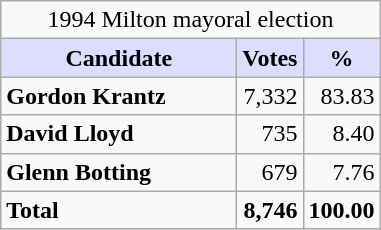<table class="wikitable sortable">
<tr>
<td colspan="3" style="text-align:center;">1994 Milton mayoral election</td>
</tr>
<tr>
<th style="background:#ddf; width:150px;">Candidate</th>
<th style="background:#ddf;">Votes</th>
<th style="background:#ddf;">%</th>
</tr>
<tr>
<td><strong>Gordon Krantz</strong></td>
<td align=right>7,332</td>
<td align=right>83.83</td>
</tr>
<tr>
<td><strong>David Lloyd</strong></td>
<td align=right>735</td>
<td align=right>8.40</td>
</tr>
<tr>
<td><strong>Glenn Botting</strong></td>
<td align=right>679</td>
<td align=right>7.76</td>
</tr>
<tr>
<td><strong>Total</strong></td>
<td align=right><strong>8,746</strong></td>
<td align=right><strong>100.00</strong></td>
</tr>
</table>
